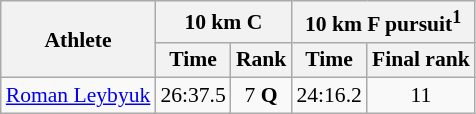<table class="wikitable" border="1" style="font-size:90%">
<tr>
<th rowspan=2>Athlete</th>
<th colspan=2>10 km C</th>
<th colspan=2>10 km F pursuit<sup>1</sup></th>
</tr>
<tr>
<th>Time</th>
<th>Rank</th>
<th>Time</th>
<th>Final rank</th>
</tr>
<tr>
<td><a href='#'>Roman Leybyuk</a></td>
<td align=center>26:37.5</td>
<td align=center>7 <strong>Q</strong></td>
<td align=center>24:16.2</td>
<td align=center>11</td>
</tr>
</table>
